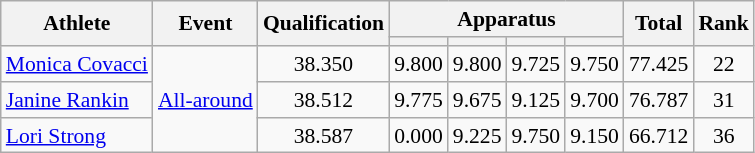<table class="wikitable" style="font-size:90%">
<tr>
<th rowspan=2>Athlete</th>
<th rowspan=2>Event</th>
<th rowspan=2>Qualification</th>
<th colspan=4>Apparatus</th>
<th rowspan=2>Total</th>
<th rowspan=2>Rank</th>
</tr>
<tr style="font-size:95%">
<th></th>
<th></th>
<th></th>
<th></th>
</tr>
<tr align=center>
<td align=left><a href='#'>Monica Covacci</a></td>
<td align=left rowspan=3><a href='#'>All-around</a></td>
<td>38.350</td>
<td>9.800</td>
<td>9.800</td>
<td>9.725</td>
<td>9.750</td>
<td>77.425</td>
<td>22</td>
</tr>
<tr align=center>
<td align=left><a href='#'>Janine Rankin</a></td>
<td>38.512</td>
<td>9.775</td>
<td>9.675</td>
<td>9.125</td>
<td>9.700</td>
<td>76.787</td>
<td>31</td>
</tr>
<tr align=center>
<td align=left><a href='#'>Lori Strong</a></td>
<td>38.587</td>
<td>0.000</td>
<td>9.225</td>
<td>9.750</td>
<td>9.150</td>
<td>66.712</td>
<td>36</td>
</tr>
</table>
